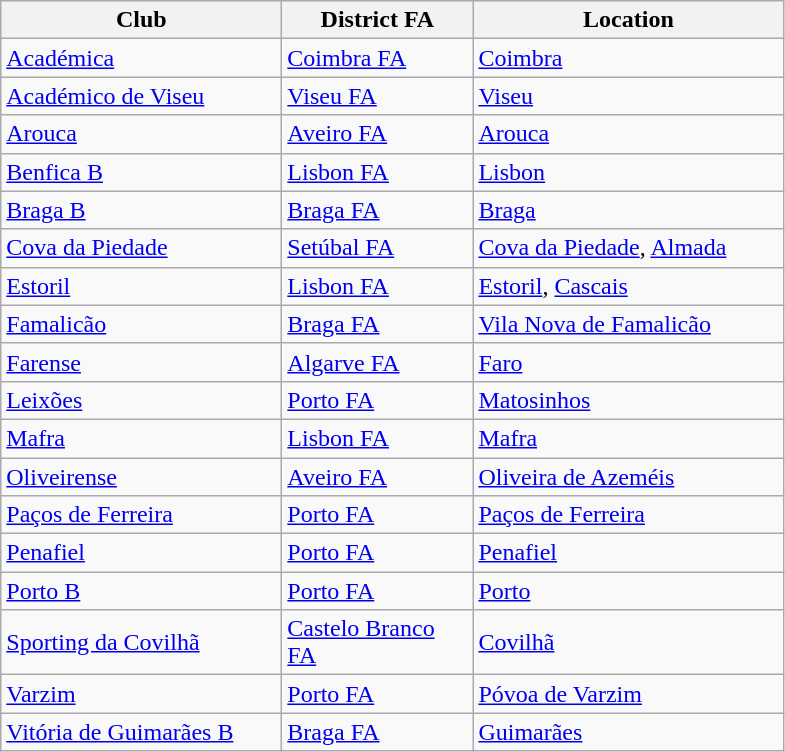<table class="wikitable sortable">
<tr>
<th width=180>Club</th>
<th width=120>District FA</th>
<th width=200>Location</th>
</tr>
<tr>
<td><a href='#'>Académica</a></td>
<td><a href='#'>Coimbra FA</a></td>
<td><a href='#'>Coimbra</a></td>
</tr>
<tr>
<td><a href='#'>Académico de Viseu</a></td>
<td><a href='#'>Viseu FA</a></td>
<td><a href='#'>Viseu</a></td>
</tr>
<tr>
<td><a href='#'>Arouca</a></td>
<td><a href='#'>Aveiro FA</a></td>
<td><a href='#'>Arouca</a></td>
</tr>
<tr>
<td><a href='#'>Benfica B</a></td>
<td><a href='#'>Lisbon FA</a></td>
<td><a href='#'>Lisbon</a></td>
</tr>
<tr>
<td><a href='#'>Braga B</a></td>
<td><a href='#'>Braga FA</a></td>
<td><a href='#'>Braga</a></td>
</tr>
<tr>
<td><a href='#'>Cova da Piedade</a></td>
<td><a href='#'>Setúbal FA</a></td>
<td><a href='#'>Cova da Piedade</a>, <a href='#'>Almada</a></td>
</tr>
<tr>
<td><a href='#'>Estoril</a></td>
<td><a href='#'>Lisbon FA</a></td>
<td><a href='#'>Estoril</a>, <a href='#'>Cascais</a></td>
</tr>
<tr>
<td><a href='#'>Famalicão</a></td>
<td><a href='#'>Braga FA</a></td>
<td><a href='#'>Vila Nova de Famalicão</a></td>
</tr>
<tr>
<td><a href='#'>Farense</a></td>
<td><a href='#'>Algarve FA</a></td>
<td><a href='#'>Faro</a></td>
</tr>
<tr>
<td><a href='#'>Leixões</a></td>
<td><a href='#'>Porto FA</a></td>
<td><a href='#'>Matosinhos</a></td>
</tr>
<tr>
<td><a href='#'>Mafra</a></td>
<td><a href='#'>Lisbon FA</a></td>
<td><a href='#'>Mafra</a></td>
</tr>
<tr>
<td><a href='#'>Oliveirense</a></td>
<td><a href='#'>Aveiro FA</a></td>
<td><a href='#'>Oliveira de Azeméis</a></td>
</tr>
<tr>
<td><a href='#'>Paços de Ferreira</a></td>
<td><a href='#'>Porto FA</a></td>
<td><a href='#'>Paços de Ferreira</a></td>
</tr>
<tr>
<td><a href='#'>Penafiel</a></td>
<td><a href='#'>Porto FA</a></td>
<td><a href='#'>Penafiel</a></td>
</tr>
<tr>
<td><a href='#'>Porto B</a></td>
<td><a href='#'>Porto FA</a></td>
<td><a href='#'>Porto</a></td>
</tr>
<tr>
<td><a href='#'>Sporting da Covilhã</a></td>
<td><a href='#'>Castelo Branco FA</a></td>
<td><a href='#'>Covilhã</a></td>
</tr>
<tr>
<td><a href='#'>Varzim</a></td>
<td><a href='#'>Porto FA</a></td>
<td><a href='#'>Póvoa de Varzim</a></td>
</tr>
<tr>
<td><a href='#'>Vitória de Guimarães B</a></td>
<td><a href='#'>Braga FA</a></td>
<td><a href='#'>Guimarães</a></td>
</tr>
</table>
